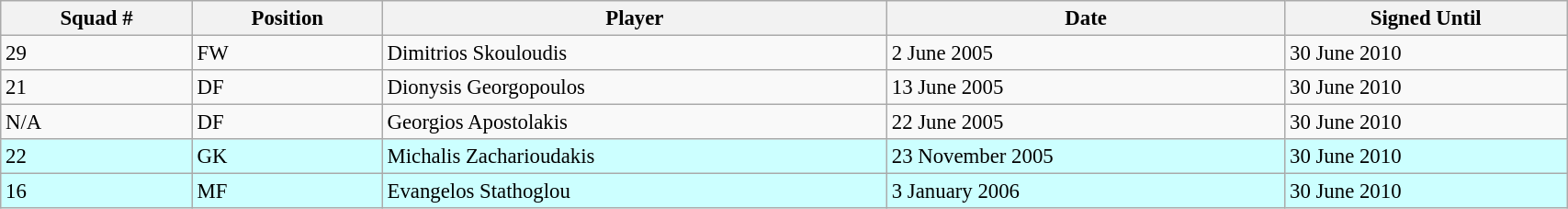<table class="wikitable sortable" style="width:90%; text-align:center; font-size:95%; text-align:left;">
<tr>
<th><strong>Squad #</strong></th>
<th><strong>Position</strong></th>
<th><strong>Player</strong></th>
<th><strong>Date</strong></th>
<th><strong>Signed Until</strong></th>
</tr>
<tr>
<td>29</td>
<td>FW</td>
<td> Dimitrios Skouloudis</td>
<td>2 June 2005</td>
<td>30 June 2010</td>
</tr>
<tr>
<td>21</td>
<td>DF</td>
<td> Dionysis Georgopoulos</td>
<td>13 June 2005</td>
<td>30 June 2010</td>
</tr>
<tr>
<td>N/A</td>
<td>DF</td>
<td> Georgios Apostolakis</td>
<td>22 June 2005</td>
<td>30 June 2010</td>
</tr>
<tr>
<th style="background:#CCFFFF; text-align:left; font-weight: normal;">22</th>
<th style="background:#CCFFFF; text-align:left; font-weight: normal;">GK</th>
<th style="background:#CCFFFF; text-align:left; font-weight: normal;"> Michalis Zacharioudakis</th>
<th style="background:#CCFFFF; text-align:left; font-weight: normal;">23 November 2005</th>
<th style="background:#CCFFFF; text-align:left; font-weight: normal;">30 June 2010</th>
</tr>
<tr>
<th style="background:#CCFFFF; text-align:left; font-weight: normal;">16</th>
<th style="background:#CCFFFF; text-align:left; font-weight: normal;">MF</th>
<th style="background:#CCFFFF; text-align:left; font-weight: normal;">  Evangelos Stathoglou</th>
<th style="background:#CCFFFF; text-align:left; font-weight: normal;">3 January 2006</th>
<th style="background:#CCFFFF; text-align:left; font-weight: normal;">30 June 2010</th>
</tr>
</table>
